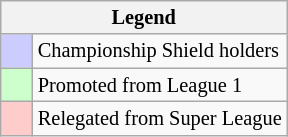<table class="wikitable" style="font-size: 85%">
<tr>
<th colspan=2>Legend</th>
</tr>
<tr>
<td style="background:#ccccff; width:15px;"> </td>
<td>Championship Shield holders</td>
</tr>
<tr>
<td style="background:#CCFFCC; width:15px;"> </td>
<td>Promoted from League 1</td>
</tr>
<tr>
<td style="background:#FFCCCC; width:15px;"> </td>
<td>Relegated from Super League</td>
</tr>
</table>
